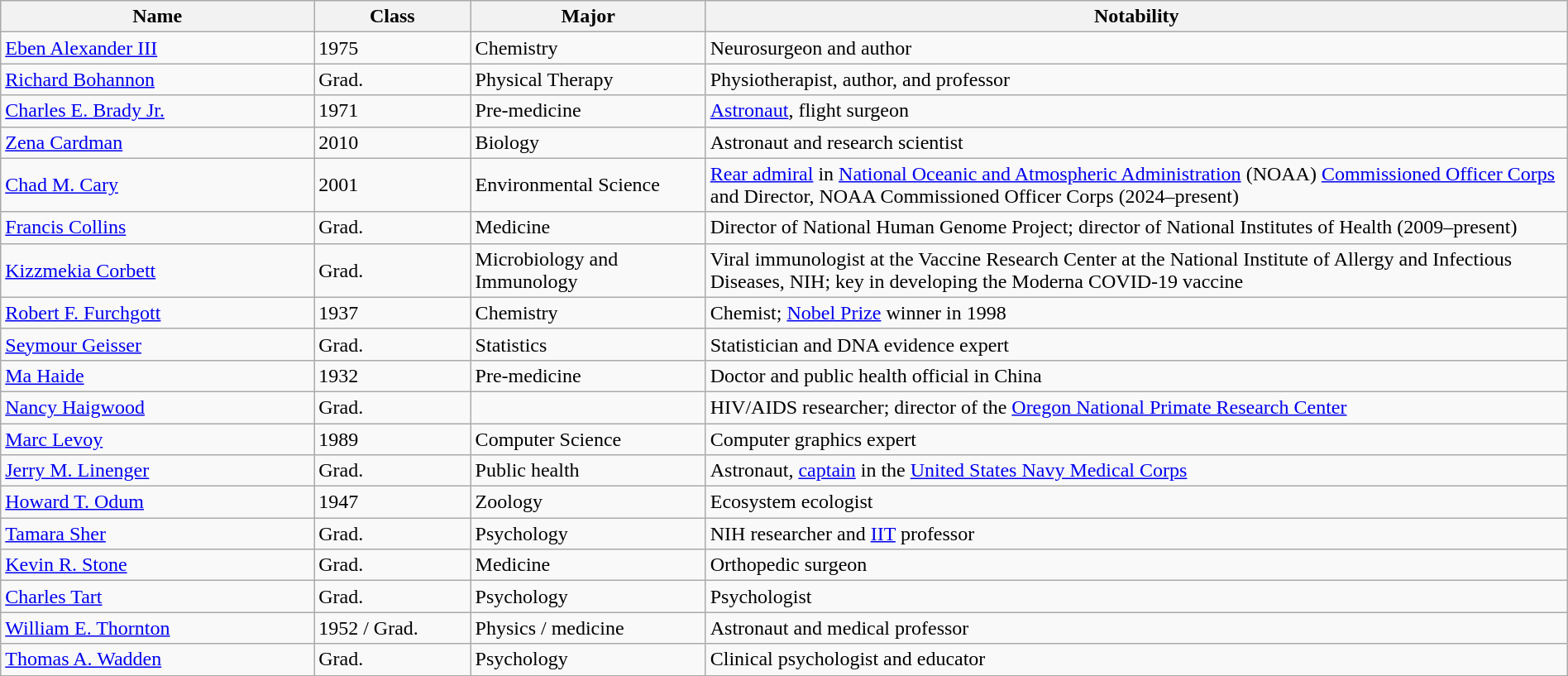<table class="wikitable" width="100%">
<tr>
<th width="20%">Name</th>
<th width="10%">Class</th>
<th width="15%">Major</th>
<th width="55%">Notability</th>
</tr>
<tr>
<td><a href='#'>Eben Alexander III</a></td>
<td>1975</td>
<td>Chemistry</td>
<td>Neurosurgeon and author</td>
</tr>
<tr>
<td><a href='#'>Richard Bohannon</a></td>
<td>Grad.</td>
<td>Physical Therapy</td>
<td>Physiotherapist, author, and professor</td>
</tr>
<tr>
<td><a href='#'>Charles E. Brady Jr.</a></td>
<td>1971</td>
<td>Pre-medicine</td>
<td><a href='#'>Astronaut</a>, flight surgeon</td>
</tr>
<tr>
<td><a href='#'>Zena Cardman</a></td>
<td>2010</td>
<td>Biology</td>
<td>Astronaut and research scientist</td>
</tr>
<tr>
<td><a href='#'>Chad M. Cary</a></td>
<td>2001</td>
<td>Environmental Science</td>
<td><a href='#'>Rear admiral</a> in <a href='#'>National Oceanic and Atmospheric Administration</a> (NOAA) <a href='#'>Commissioned Officer Corps</a> and Director, NOAA Commissioned Officer Corps (2024–present)</td>
</tr>
<tr>
<td><a href='#'>Francis Collins</a></td>
<td>Grad.</td>
<td>Medicine</td>
<td>Director of National Human Genome Project; director of National Institutes of Health (2009–present)</td>
</tr>
<tr>
<td><a href='#'>Kizzmekia Corbett</a></td>
<td>Grad.</td>
<td>Microbiology and Immunology</td>
<td>Viral immunologist at the Vaccine Research Center at the National Institute of Allergy and Infectious Diseases, NIH; key in developing the Moderna COVID-19 vaccine</td>
</tr>
<tr>
<td><a href='#'>Robert F. Furchgott</a></td>
<td>1937</td>
<td>Chemistry</td>
<td>Chemist; <a href='#'>Nobel Prize</a> winner in 1998</td>
</tr>
<tr>
<td><a href='#'>Seymour Geisser</a></td>
<td>Grad.</td>
<td>Statistics</td>
<td>Statistician and DNA evidence expert</td>
</tr>
<tr>
<td><a href='#'>Ma Haide</a></td>
<td>1932</td>
<td>Pre-medicine</td>
<td>Doctor and public health official in China</td>
</tr>
<tr>
<td><a href='#'>Nancy Haigwood</a></td>
<td>Grad.</td>
<td></td>
<td>HIV/AIDS researcher; director of the <a href='#'>Oregon National Primate Research Center</a></td>
</tr>
<tr>
<td><a href='#'>Marc Levoy</a></td>
<td>1989</td>
<td>Computer Science</td>
<td>Computer graphics expert</td>
</tr>
<tr>
<td><a href='#'>Jerry M. Linenger</a></td>
<td>Grad.</td>
<td>Public health</td>
<td>Astronaut, <a href='#'>captain</a> in the <a href='#'>United States Navy Medical Corps</a></td>
</tr>
<tr>
<td><a href='#'>Howard T. Odum</a></td>
<td>1947</td>
<td>Zoology</td>
<td>Ecosystem ecologist</td>
</tr>
<tr>
<td><a href='#'>Tamara Sher</a></td>
<td>Grad.</td>
<td>Psychology</td>
<td>NIH researcher and <a href='#'>IIT</a> professor</td>
</tr>
<tr>
<td><a href='#'>Kevin R. Stone</a></td>
<td>Grad.</td>
<td>Medicine</td>
<td>Orthopedic surgeon</td>
</tr>
<tr>
<td><a href='#'>Charles Tart</a></td>
<td>Grad.</td>
<td>Psychology</td>
<td>Psychologist</td>
</tr>
<tr>
<td><a href='#'>William E. Thornton</a></td>
<td>1952 / Grad.</td>
<td>Physics / medicine</td>
<td>Astronaut and medical professor</td>
</tr>
<tr>
<td><a href='#'>Thomas A. Wadden</a></td>
<td>Grad.</td>
<td>Psychology</td>
<td>Clinical psychologist and educator</td>
</tr>
</table>
